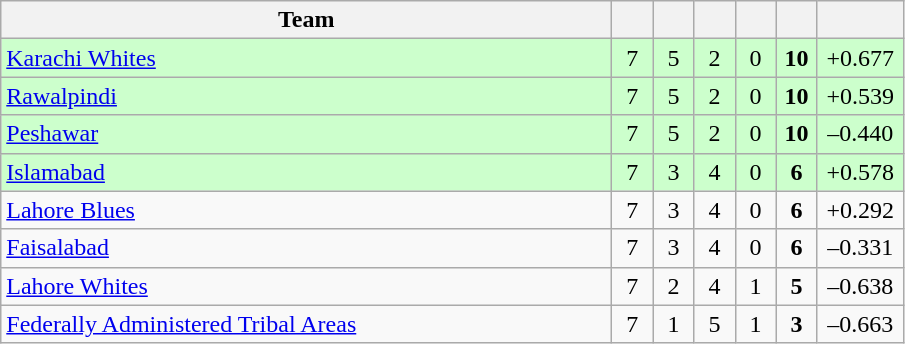<table class="wikitable" style="text-align:center">
<tr>
<th style="width:400px">Team</th>
<th width="20"></th>
<th width="20"></th>
<th width="20"></th>
<th width="20"></th>
<th width="20"></th>
<th width="50"></th>
</tr>
<tr style="background:#cfc">
<td style="text-align:left;"><a href='#'>Karachi Whites</a></td>
<td>7</td>
<td>5</td>
<td>2</td>
<td>0</td>
<td><strong>10</strong></td>
<td>+0.677</td>
</tr>
<tr style="background:#cfc">
<td style="text-align:left;"><a href='#'>Rawalpindi</a></td>
<td>7</td>
<td>5</td>
<td>2</td>
<td>0</td>
<td><strong>10</strong></td>
<td>+0.539</td>
</tr>
<tr style="background:#cfc">
<td style="text-align:left;"><a href='#'>Peshawar</a></td>
<td>7</td>
<td>5</td>
<td>2</td>
<td>0</td>
<td><strong>10</strong></td>
<td>–0.440</td>
</tr>
<tr style="background:#cfc">
<td style="text-align:left;"><a href='#'>Islamabad</a></td>
<td>7</td>
<td>3</td>
<td>4</td>
<td>0</td>
<td><strong>6</strong></td>
<td>+0.578</td>
</tr>
<tr>
<td style="text-align:left;"><a href='#'>Lahore Blues</a></td>
<td>7</td>
<td>3</td>
<td>4</td>
<td>0</td>
<td><strong>6</strong></td>
<td>+0.292</td>
</tr>
<tr>
<td style="text-align:left;"><a href='#'>Faisalabad</a></td>
<td>7</td>
<td>3</td>
<td>4</td>
<td>0</td>
<td><strong>6</strong></td>
<td>–0.331</td>
</tr>
<tr>
<td style="text-align:left;"><a href='#'>Lahore Whites</a></td>
<td>7</td>
<td>2</td>
<td>4</td>
<td>1</td>
<td><strong>5</strong></td>
<td>–0.638</td>
</tr>
<tr>
<td style="text-align:left;"><a href='#'>Federally Administered Tribal Areas</a></td>
<td>7</td>
<td>1</td>
<td>5</td>
<td>1</td>
<td><strong>3</strong></td>
<td>–0.663</td>
</tr>
</table>
